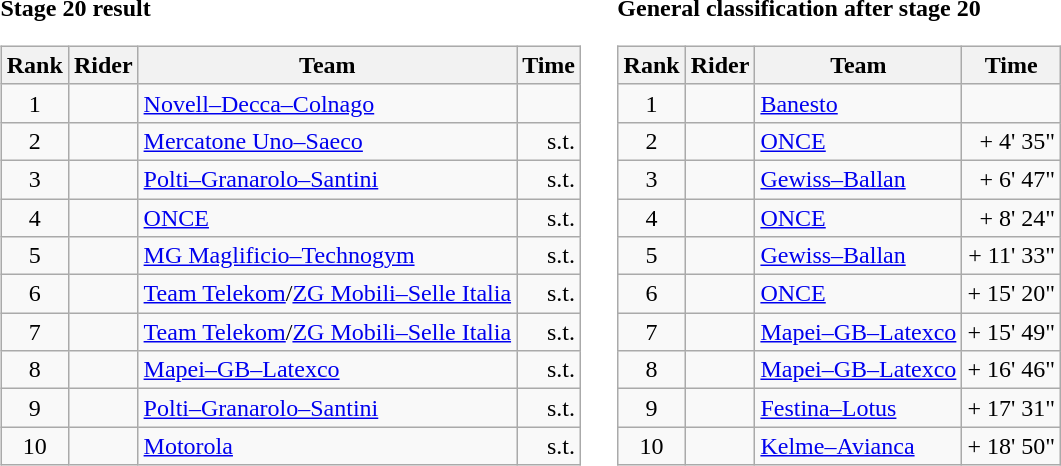<table>
<tr>
<td><strong>Stage 20 result</strong><br><table class="wikitable">
<tr>
<th scope="col">Rank</th>
<th scope="col">Rider</th>
<th scope="col">Team</th>
<th scope="col">Time</th>
</tr>
<tr>
<td style="text-align:center;">1</td>
<td></td>
<td><a href='#'>Novell–Decca–Colnago</a></td>
<td style="text-align:right;"></td>
</tr>
<tr>
<td style="text-align:center;">2</td>
<td></td>
<td><a href='#'>Mercatone Uno–Saeco</a></td>
<td style="text-align:right;">s.t.</td>
</tr>
<tr>
<td style="text-align:center;">3</td>
<td></td>
<td><a href='#'>Polti–Granarolo–Santini</a></td>
<td style="text-align:right;">s.t.</td>
</tr>
<tr>
<td style="text-align:center;">4</td>
<td></td>
<td><a href='#'>ONCE</a></td>
<td style="text-align:right;">s.t.</td>
</tr>
<tr>
<td style="text-align:center;">5</td>
<td></td>
<td><a href='#'>MG Maglificio–Technogym</a></td>
<td style="text-align:right;">s.t.</td>
</tr>
<tr>
<td style="text-align:center;">6</td>
<td></td>
<td><a href='#'>Team Telekom</a>/<a href='#'>ZG Mobili–Selle Italia</a></td>
<td style="text-align:right;">s.t.</td>
</tr>
<tr>
<td style="text-align:center;">7</td>
<td></td>
<td><a href='#'>Team Telekom</a>/<a href='#'>ZG Mobili–Selle Italia</a></td>
<td style="text-align:right;">s.t.</td>
</tr>
<tr>
<td style="text-align:center;">8</td>
<td></td>
<td><a href='#'>Mapei–GB–Latexco</a></td>
<td style="text-align:right;">s.t.</td>
</tr>
<tr>
<td style="text-align:center;">9</td>
<td></td>
<td><a href='#'>Polti–Granarolo–Santini</a></td>
<td style="text-align:right;">s.t.</td>
</tr>
<tr>
<td style="text-align:center;">10</td>
<td></td>
<td><a href='#'>Motorola</a></td>
<td style="text-align:right;">s.t.</td>
</tr>
</table>
</td>
<td></td>
<td><strong>General classification after stage 20</strong><br><table class="wikitable">
<tr>
<th scope="col">Rank</th>
<th scope="col">Rider</th>
<th scope="col">Team</th>
<th scope="col">Time</th>
</tr>
<tr>
<td style="text-align:center;">1</td>
<td> </td>
<td><a href='#'>Banesto</a></td>
<td style="text-align:right;"></td>
</tr>
<tr>
<td style="text-align:center;">2</td>
<td></td>
<td><a href='#'>ONCE</a></td>
<td style="text-align:right;">+ 4' 35"</td>
</tr>
<tr>
<td style="text-align:center;">3</td>
<td></td>
<td><a href='#'>Gewiss–Ballan</a></td>
<td style="text-align:right;">+ 6' 47"</td>
</tr>
<tr>
<td style="text-align:center;">4</td>
<td></td>
<td><a href='#'>ONCE</a></td>
<td style="text-align:right;">+ 8' 24"</td>
</tr>
<tr>
<td style="text-align:center;">5</td>
<td></td>
<td><a href='#'>Gewiss–Ballan</a></td>
<td style="text-align:right;">+ 11' 33"</td>
</tr>
<tr>
<td style="text-align:center;">6</td>
<td></td>
<td><a href='#'>ONCE</a></td>
<td style="text-align:right;">+ 15' 20"</td>
</tr>
<tr>
<td style="text-align:center;">7</td>
<td></td>
<td><a href='#'>Mapei–GB–Latexco</a></td>
<td style="text-align:right;">+ 15' 49"</td>
</tr>
<tr>
<td style="text-align:center;">8</td>
<td></td>
<td><a href='#'>Mapei–GB–Latexco</a></td>
<td style="text-align:right;">+ 16' 46"</td>
</tr>
<tr>
<td style="text-align:center;">9</td>
<td></td>
<td><a href='#'>Festina–Lotus</a></td>
<td style="text-align:right;">+ 17' 31"</td>
</tr>
<tr>
<td style="text-align:center;">10</td>
<td></td>
<td><a href='#'>Kelme–Avianca</a></td>
<td style="text-align:right;">+ 18' 50"</td>
</tr>
</table>
</td>
</tr>
</table>
